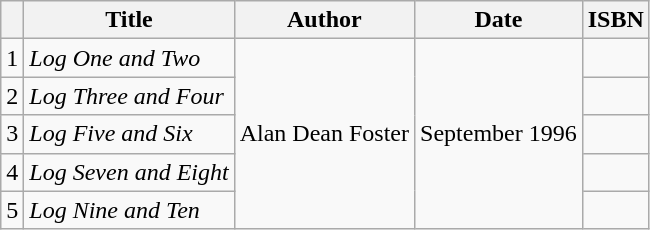<table class="wikitable">
<tr>
<th></th>
<th>Title</th>
<th>Author</th>
<th>Date</th>
<th>ISBN</th>
</tr>
<tr>
<td>1</td>
<td><em>Log One and Two</em></td>
<td rowspan="5">Alan Dean Foster</td>
<td rowspan="5">September 1996</td>
<td></td>
</tr>
<tr>
<td>2</td>
<td><em>Log Three and Four</em></td>
<td></td>
</tr>
<tr>
<td>3</td>
<td><em>Log Five and Six</em></td>
<td></td>
</tr>
<tr>
<td>4</td>
<td><em>Log Seven and Eight</em></td>
<td></td>
</tr>
<tr>
<td>5</td>
<td><em>Log Nine and Ten</em></td>
<td></td>
</tr>
</table>
